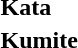<table>
<tr>
<td><strong>Kata</strong></td>
<td></td>
<td></td>
<td></td>
</tr>
<tr>
<td><strong>Kumite</strong></td>
<td></td>
<td></td>
<td> <br> </td>
</tr>
</table>
